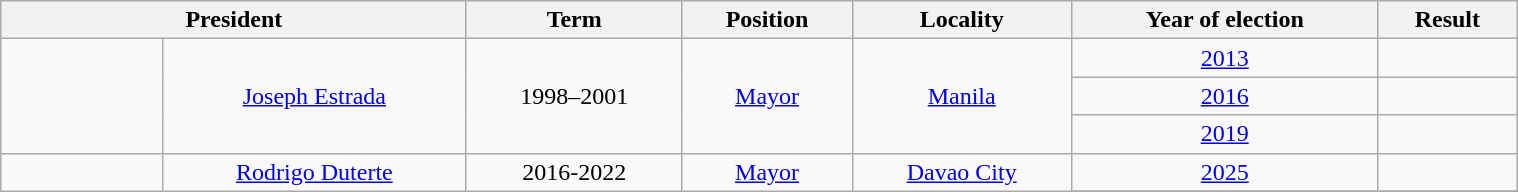<table class="wikitable" style="margin-left: auto; margin-right: auto; text-align:center;" width=80%>
<tr valign=bottom>
<th colspan=2>President</th>
<th>Term</th>
<th>Position</th>
<th>Locality</th>
<th>Year of election</th>
<th>Result</th>
</tr>
<tr align="center">
<td width=100px rowspan=3></td>
<td nowrap rowspan=3><a href='#'>Joseph Estrada</a></td>
<td rowspan=3>1998–2001</td>
<td rowspan=3><a href='#'>Mayor</a></td>
<td rowspan=3><a href='#'>Manila</a></td>
<td><a href='#'>2013</a></td>
<td></td>
</tr>
<tr align="center">
<td><a href='#'>2016</a></td>
<td></td>
</tr>
<tr align="center">
<td><a href='#'>2019</a></td>
<td></td>
</tr>
<tr align=“center”>
<td width=100px rowspan=3></td>
<td nowrap rowspan=3><a href='#'>Rodrigo Duterte</a></td>
<td rowspan=3>2016-2022</td>
<td rowspan=3><a href='#'>Mayor</a></td>
<td rowspan=3><a href='#'>Davao City</a></td>
<td><a href='#'>2025</a></td>
<td></td>
</tr>
<tr align="center">
</tr>
</table>
